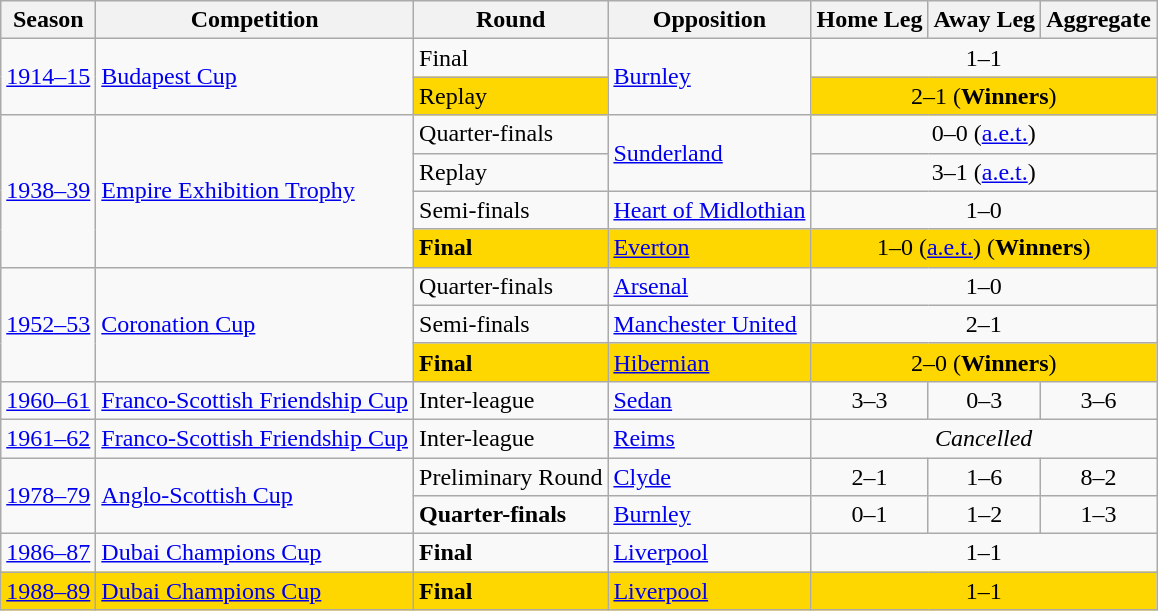<table class = "wikitable sortable mw-collapsible collapsible collapsed">
<tr>
<th>Season</th>
<th>Competition</th>
<th class = "unsortable">Round</th>
<th>Opposition</th>
<th class = "unsortable">Home Leg</th>
<th class = "unsortable">Away Leg</th>
<th class = "unsortable">Aggregate</th>
</tr>
<tr>
<td rowspan = "2"><a href='#'>1914–15</a></td>
<td rowspan = "2"><a href='#'>Budapest Cup</a></td>
<td>Final</td>
<td rowspan = "2"> <a href='#'>Burnley</a></td>
<td colspan = "3" align = "center">1–1</td>
</tr>
<tr bgcolor=gold>
<td>Replay</td>
<td colspan = "3" align = "center">2–1 (<strong>Winners</strong>)</td>
</tr>
<tr>
<td rowspan = "4"><a href='#'>1938–39</a></td>
<td rowspan = "4"><a href='#'>Empire Exhibition Trophy</a></td>
<td>Quarter-finals</td>
<td rowspan = "2"> <a href='#'>Sunderland</a></td>
<td colspan = "3" align = "center">0–0 (<a href='#'>a.e.t.</a>)</td>
</tr>
<tr>
<td>Replay</td>
<td colspan = "3" align = "center">3–1 (<a href='#'>a.e.t.</a>)</td>
</tr>
<tr>
<td>Semi-finals</td>
<td> <a href='#'>Heart of Midlothian</a></td>
<td colspan = "3" align = "center">1–0</td>
</tr>
<tr bgcolor=gold>
<td><strong>Final</strong></td>
<td> <a href='#'>Everton</a></td>
<td colspan = "3" align = "center">1–0 (<a href='#'>a.e.t.</a>) (<strong>Winners</strong>)</td>
</tr>
<tr>
<td rowspan = "3"><a href='#'>1952–53</a></td>
<td rowspan = "3"><a href='#'>Coronation Cup</a></td>
<td>Quarter-finals</td>
<td> <a href='#'>Arsenal</a></td>
<td colspan = "3" align = "center">1–0</td>
</tr>
<tr>
<td>Semi-finals</td>
<td><a href='#'>Manchester United</a></td>
<td colspan = "3" align = "center">2–1</td>
</tr>
<tr bgcolor=gold>
<td><strong>Final</strong></td>
<td> <a href='#'>Hibernian</a></td>
<td colspan = "3" align = "center">2–0 (<strong>Winners</strong>)</td>
</tr>
<tr>
<td><a href='#'>1960–61</a></td>
<td><a href='#'>Franco-Scottish Friendship Cup</a></td>
<td>Inter-league</td>
<td> <a href='#'>Sedan</a></td>
<td align = "center">3–3</td>
<td align = "center">0–3</td>
<td align = "center">3–6</td>
</tr>
<tr>
<td><a href='#'>1961–62</a></td>
<td><a href='#'>Franco-Scottish Friendship Cup</a></td>
<td>Inter-league</td>
<td> <a href='#'>Reims</a></td>
<td colspan = "3" align = "center"><em>Cancelled</em></td>
</tr>
<tr>
<td rowspan = "2"><a href='#'>1978–79</a></td>
<td rowspan = "2"><a href='#'>Anglo-Scottish Cup</a></td>
<td>Preliminary Round</td>
<td> <a href='#'>Clyde</a></td>
<td align = "center">2–1</td>
<td align = "center">1–6</td>
<td align = "center">8–2</td>
</tr>
<tr>
<td><strong>Quarter-finals</strong></td>
<td> <a href='#'>Burnley</a></td>
<td align = "center">0–1</td>
<td align = "center">1–2</td>
<td align = "center">1–3</td>
</tr>
<tr>
<td><a href='#'>1986–87</a></td>
<td><a href='#'>Dubai Champions Cup</a></td>
<td><strong>Final</strong></td>
<td> <a href='#'>Liverpool</a></td>
<td colspan = "3" align = "center">1–1 </td>
</tr>
<tr bgcolor=gold>
<td><a href='#'>1988–89</a></td>
<td><a href='#'>Dubai Champions Cup</a></td>
<td><strong>Final</strong></td>
<td> <a href='#'>Liverpool</a></td>
<td colspan = "3" align = "center">1–1 </td>
</tr>
</table>
